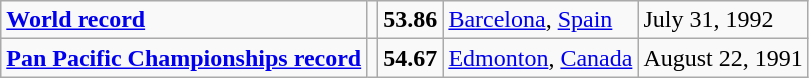<table class="wikitable">
<tr>
<td><strong><a href='#'>World record</a></strong></td>
<td></td>
<td><strong>53.86</strong></td>
<td><a href='#'>Barcelona</a>, <a href='#'>Spain</a></td>
<td>July 31, 1992</td>
</tr>
<tr>
<td><strong><a href='#'>Pan Pacific Championships record</a></strong></td>
<td></td>
<td><strong>54.67</strong></td>
<td><a href='#'>Edmonton</a>, <a href='#'>Canada</a></td>
<td>August 22, 1991</td>
</tr>
</table>
